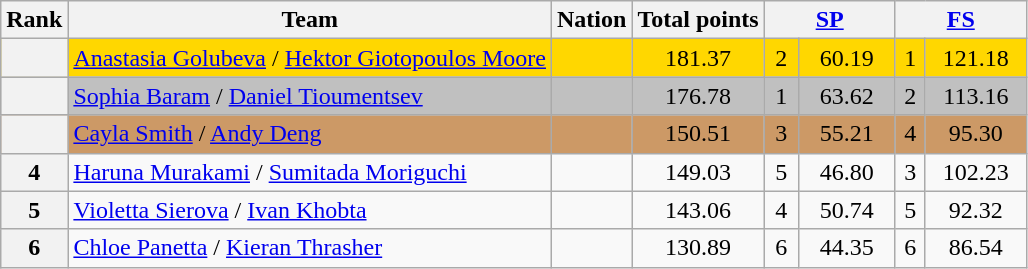<table class="wikitable sortable" style="text-align:left">
<tr>
<th scope="col">Rank</th>
<th scope="col">Team</th>
<th scope="col">Nation</th>
<th scope="col">Total points</th>
<th colspan="2" scope="col" width="80px"><a href='#'>SP</a></th>
<th colspan="2" scope="col" width="80px"><a href='#'>FS</a></th>
</tr>
<tr bgcolor="gold">
<th scope="row"></th>
<td><a href='#'>Anastasia Golubeva</a> / <a href='#'>Hektor Giotopoulos Moore</a></td>
<td></td>
<td align="center">181.37</td>
<td align="center">2</td>
<td align="center">60.19</td>
<td align="center">1</td>
<td align="center">121.18</td>
</tr>
<tr bgcolor="silver">
<th scope="row"></th>
<td><a href='#'>Sophia Baram</a> / <a href='#'>Daniel Tioumentsev</a></td>
<td></td>
<td align="center">176.78</td>
<td align="center">1</td>
<td align="center">63.62</td>
<td align="center">2</td>
<td align="center">113.16</td>
</tr>
<tr bgcolor="cc9966">
<th scope="row"></th>
<td><a href='#'>Cayla Smith</a> / <a href='#'>Andy Deng</a></td>
<td></td>
<td align="center">150.51</td>
<td align="center">3</td>
<td align="center">55.21</td>
<td align="center">4</td>
<td align="center">95.30</td>
</tr>
<tr>
<th scope="row">4</th>
<td><a href='#'>Haruna Murakami</a> / <a href='#'>Sumitada Moriguchi</a></td>
<td></td>
<td align="center">149.03</td>
<td align="center">5</td>
<td align="center">46.80</td>
<td align="center">3</td>
<td align="center">102.23</td>
</tr>
<tr>
<th scope="row">5</th>
<td><a href='#'>Violetta Sierova</a> / <a href='#'>Ivan Khobta</a></td>
<td></td>
<td align="center">143.06</td>
<td align="center">4</td>
<td align="center">50.74</td>
<td align="center">5</td>
<td align="center">92.32</td>
</tr>
<tr>
<th scope="row">6</th>
<td><a href='#'>Chloe Panetta</a> / <a href='#'>Kieran Thrasher</a></td>
<td></td>
<td align="center">130.89</td>
<td align="center">6</td>
<td align="center">44.35</td>
<td align="center">6</td>
<td align="center">86.54</td>
</tr>
</table>
